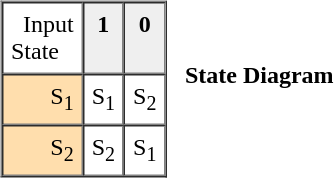<table>
<tr>
<td><br><table border="1" cellpadding="5" cellspacing="0">
<tr>
<td>  Input<br>State</td>
<td align="center" valign="top" style="background:#efefef;"><strong>1</strong></td>
<td align="center" valign="top" style="background:#efefef;"><strong>0</strong></td>
</tr>
<tr>
<td align="right" style="background:#ffdead;">S<sub>1</sub></td>
<td align="center">S<sub>1</sub></td>
<td align="center">S<sub>2</sub></td>
</tr>
<tr>
<td align="right" style="background:#ffdead;">S<sub>2</sub></td>
<td align="center">S<sub>2</sub></td>
<td align="center">S<sub>1</sub></td>
</tr>
</table>
</td>
<td> </td>
<td align="center"><strong>State Diagram</strong> <br> </td>
</tr>
</table>
